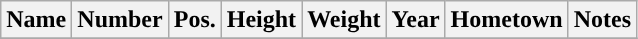<table class="wikitable sortable sortable" style="text-align: center">
<tr align=center>
<th>Name</th>
<th>Number</th>
<th>Pos.</th>
<th>Height</th>
<th>Weight</th>
<th>Year</th>
<th>Hometown</th>
<th>Notes</th>
</tr>
<tr>
</tr>
</table>
